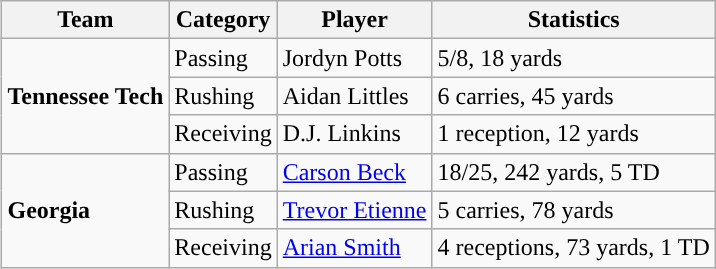<table class="wikitable" style="float: right;">
<tr>
<th>Team</th>
<th>Category</th>
<th>Player</th>
<th>Statistics</th>
</tr>
<tr>
<td rowspan=3><strong>Tennessee Tech</strong></td>
<td>Passing</td>
<td>Jordyn Potts</td>
<td>5/8, 18 yards</td>
</tr>
<tr>
<td>Rushing</td>
<td>Aidan Littles</td>
<td>6 carries, 45 yards</td>
</tr>
<tr>
<td>Receiving</td>
<td>D.J. Linkins</td>
<td>1 reception, 12 yards</td>
</tr>
<tr>
<td rowspan=3><strong>Georgia</strong></td>
<td>Passing</td>
<td><a href='#'>Carson Beck</a></td>
<td>18/25, 242 yards, 5 TD</td>
</tr>
<tr>
<td>Rushing</td>
<td><a href='#'>Trevor Etienne</a></td>
<td>5 carries, 78 yards</td>
</tr>
<tr>
<td>Receiving</td>
<td><a href='#'>Arian Smith</a></td>
<td>4 receptions, 73 yards, 1 TD</td>
</tr>
</table>
